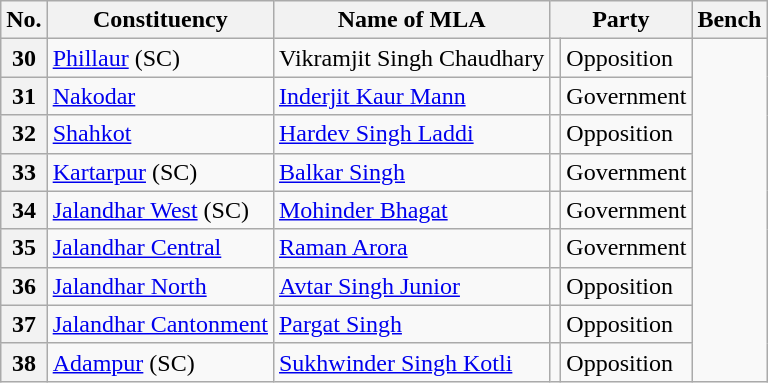<table class="wikitable sortable">
<tr>
<th>No.</th>
<th>Constituency</th>
<th>Name of MLA</th>
<th colspan="2">Party</th>
<th>Bench</th>
</tr>
<tr>
<th>30</th>
<td><a href='#'>Phillaur</a> (SC)</td>
<td>Vikramjit Singh Chaudhary</td>
<td></td>
<td>Opposition</td>
</tr>
<tr>
<th>31</th>
<td><a href='#'>Nakodar</a></td>
<td><a href='#'>Inderjit Kaur Mann</a></td>
<td></td>
<td>Government</td>
</tr>
<tr>
<th>32</th>
<td><a href='#'>Shahkot</a></td>
<td><a href='#'>Hardev Singh Laddi</a></td>
<td></td>
<td>Opposition</td>
</tr>
<tr>
<th>33</th>
<td><a href='#'>Kartarpur</a> (SC)</td>
<td><a href='#'>Balkar Singh</a></td>
<td></td>
<td>Government</td>
</tr>
<tr>
<th>34</th>
<td><a href='#'>Jalandhar West</a> (SC)</td>
<td><a href='#'>Mohinder Bhagat</a></td>
<td></td>
<td>Government</td>
</tr>
<tr>
<th>35</th>
<td><a href='#'>Jalandhar Central</a></td>
<td><a href='#'>Raman Arora</a></td>
<td></td>
<td>Government</td>
</tr>
<tr>
<th>36</th>
<td><a href='#'>Jalandhar North</a></td>
<td><a href='#'>Avtar Singh Junior</a></td>
<td></td>
<td>Opposition</td>
</tr>
<tr>
<th>37</th>
<td><a href='#'>Jalandhar Cantonment</a></td>
<td><a href='#'>Pargat Singh</a></td>
<td></td>
<td>Opposition</td>
</tr>
<tr>
<th>38</th>
<td><a href='#'>Adampur</a> (SC)</td>
<td><a href='#'>Sukhwinder Singh Kotli</a></td>
<td></td>
<td>Opposition</td>
</tr>
</table>
